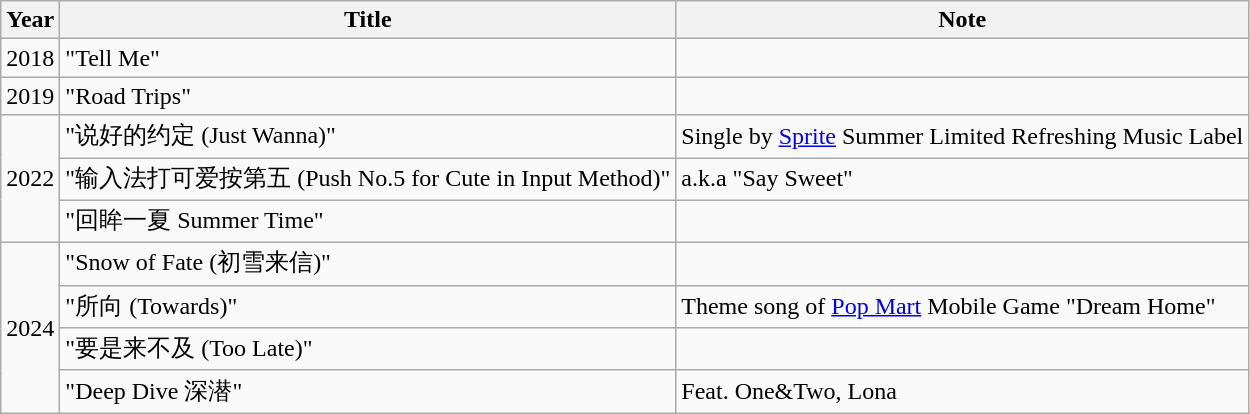<table class="wikitable">
<tr>
<th>Year</th>
<th>Title</th>
<th>Note</th>
</tr>
<tr>
<td>2018</td>
<td>"Tell Me"</td>
<td></td>
</tr>
<tr>
<td>2019</td>
<td>"Road Trips"</td>
<td></td>
</tr>
<tr>
<td rowspan="3">2022</td>
<td>"说好的约定 (Just Wanna)"</td>
<td>Single by <a href='#'>Sprite</a> Summer Limited Refreshing Music Label</td>
</tr>
<tr>
<td>"输入法打可爱按第五 (Push No.5 for Cute in Input Method)"</td>
<td>a.k.a "Say Sweet"</td>
</tr>
<tr>
<td>"回眸一夏 Summer Time"</td>
<td></td>
</tr>
<tr>
<td rowspan="4">2024</td>
<td>"Snow of Fate (初雪来信)"</td>
<td></td>
</tr>
<tr>
<td>"所向 (Towards)"</td>
<td>Theme song of <a href='#'>Pop Mart</a> Mobile Game "Dream Home"</td>
</tr>
<tr>
<td>"要是来不及 (Too Late)"</td>
<td></td>
</tr>
<tr>
<td>"Deep Dive 深潜"</td>
<td>Feat. One&Two, Lona</td>
</tr>
</table>
